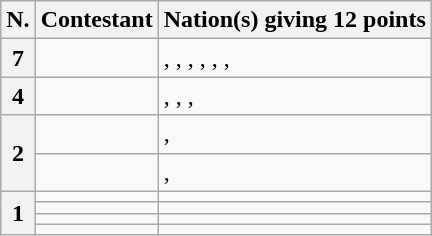<table class="wikitable plainrowheaders">
<tr>
<th scope="col">N.</th>
<th scope="col">Contestant</th>
<th scope="col">Nation(s) giving 12 points</th>
</tr>
<tr>
<th scope="row">7</th>
<td></td>
<td>, , , , , , </td>
</tr>
<tr>
<th scope="row">4</th>
<td></td>
<td>, , , </td>
</tr>
<tr>
<th rowspan="2" scope="rowgroup">2</th>
<td></td>
<td>, </td>
</tr>
<tr>
<td></td>
<td>, </td>
</tr>
<tr>
<th rowspan="4" scope="rowgroup">1</th>
<td></td>
<td></td>
</tr>
<tr>
<td></td>
<td></td>
</tr>
<tr>
<td></td>
<td></td>
</tr>
<tr>
<td></td>
<td></td>
</tr>
</table>
